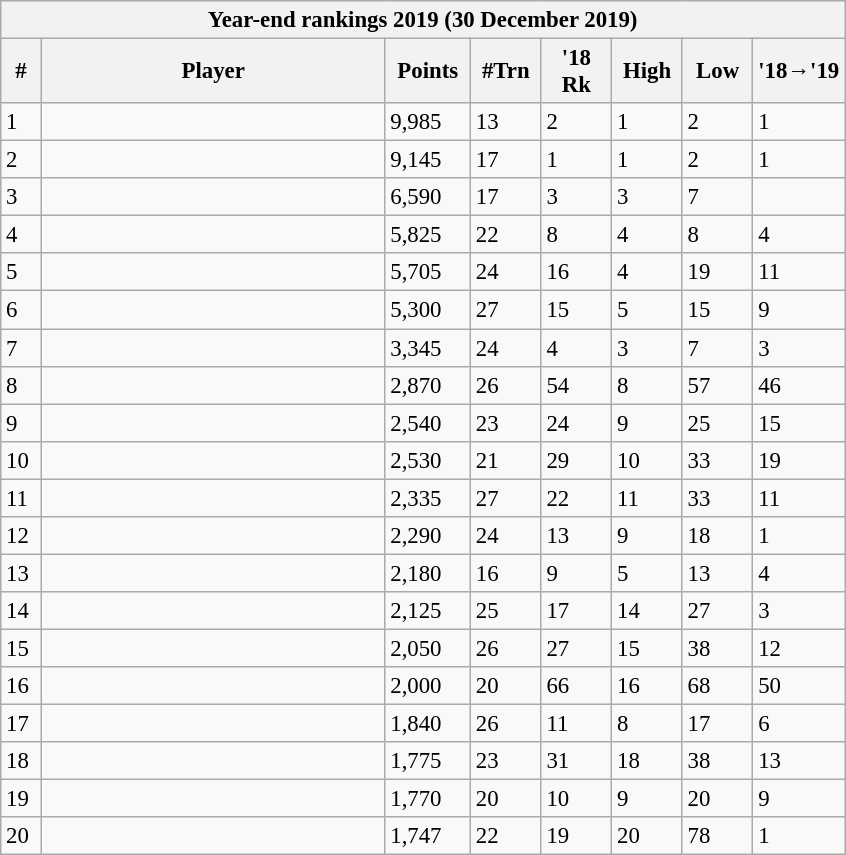<table class="wikitable" style="font-size:95%">
<tr>
<th colspan=8>Year-end rankings 2019 (30 December 2019)</th>
</tr>
<tr>
<th width=20>#</th>
<th width=222>Player</th>
<th width=50>Points</th>
<th width=40>#Trn</th>
<th width=40>'18 Rk</th>
<th width=40>High</th>
<th width=40>Low</th>
<th width=50>'18→'19</th>
</tr>
<tr>
<td>1</td>
<td align="left"></td>
<td>9,985</td>
<td>13</td>
<td>2</td>
<td>1</td>
<td>2</td>
<td>1</td>
</tr>
<tr>
<td>2</td>
<td align="left"></td>
<td>9,145</td>
<td>17</td>
<td>1</td>
<td>1</td>
<td>2</td>
<td>1</td>
</tr>
<tr>
<td>3</td>
<td align="left"></td>
<td>6,590</td>
<td>17</td>
<td>3</td>
<td>3</td>
<td>7</td>
<td></td>
</tr>
<tr>
<td>4</td>
<td align="left"></td>
<td>5,825</td>
<td>22</td>
<td>8</td>
<td>4</td>
<td>8</td>
<td>4</td>
</tr>
<tr>
<td>5</td>
<td align="left"></td>
<td>5,705</td>
<td>24</td>
<td>16</td>
<td>4</td>
<td>19</td>
<td>11</td>
</tr>
<tr>
<td>6</td>
<td align="left"></td>
<td>5,300</td>
<td>27</td>
<td>15</td>
<td>5</td>
<td>15</td>
<td>9</td>
</tr>
<tr>
<td>7</td>
<td align="left"></td>
<td>3,345</td>
<td>24</td>
<td>4</td>
<td>3</td>
<td>7</td>
<td>3</td>
</tr>
<tr>
<td>8</td>
<td align="left"></td>
<td>2,870</td>
<td>26</td>
<td>54</td>
<td>8</td>
<td>57</td>
<td>46</td>
</tr>
<tr>
<td>9</td>
<td align="left"></td>
<td>2,540</td>
<td>23</td>
<td>24</td>
<td>9</td>
<td>25</td>
<td>15</td>
</tr>
<tr>
<td>10</td>
<td align="left"></td>
<td>2,530</td>
<td>21</td>
<td>29</td>
<td>10</td>
<td>33</td>
<td>19</td>
</tr>
<tr>
<td>11</td>
<td align="left"></td>
<td>2,335</td>
<td>27</td>
<td>22</td>
<td>11</td>
<td>33</td>
<td>11</td>
</tr>
<tr>
<td>12</td>
<td align="left"></td>
<td>2,290</td>
<td>24</td>
<td>13</td>
<td>9</td>
<td>18</td>
<td>1</td>
</tr>
<tr>
<td>13</td>
<td align="left"></td>
<td>2,180</td>
<td>16</td>
<td>9</td>
<td>5</td>
<td>13</td>
<td>4</td>
</tr>
<tr>
<td>14</td>
<td align="left"></td>
<td>2,125</td>
<td>25</td>
<td>17</td>
<td>14</td>
<td>27</td>
<td>3</td>
</tr>
<tr>
<td>15</td>
<td align="left"></td>
<td>2,050</td>
<td>26</td>
<td>27</td>
<td>15</td>
<td>38</td>
<td>12</td>
</tr>
<tr>
<td>16</td>
<td align="left"></td>
<td>2,000</td>
<td>20</td>
<td>66</td>
<td>16</td>
<td>68</td>
<td>50</td>
</tr>
<tr>
<td>17</td>
<td align="left"></td>
<td>1,840</td>
<td>26</td>
<td>11</td>
<td>8</td>
<td>17</td>
<td>6</td>
</tr>
<tr>
<td>18</td>
<td align="left"></td>
<td>1,775</td>
<td>23</td>
<td>31</td>
<td>18</td>
<td>38</td>
<td>13</td>
</tr>
<tr>
<td>19</td>
<td align="left"></td>
<td>1,770</td>
<td>20</td>
<td>10</td>
<td>9</td>
<td>20</td>
<td>9</td>
</tr>
<tr>
<td>20</td>
<td align="left"></td>
<td>1,747</td>
<td>22</td>
<td>19</td>
<td>20</td>
<td>78</td>
<td>1</td>
</tr>
</table>
